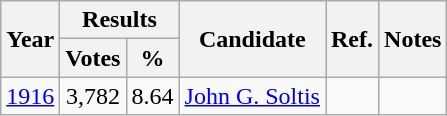<table class="wikitable" border="1" style="text-align:center">
<tr>
<th rowspan=2>Year</th>
<th colspan=2>Results</th>
<th rowspan=2>Candidate</th>
<th rowspan=2>Ref.</th>
<th rowspan=2>Notes</th>
</tr>
<tr>
<th>Votes</th>
<th>%</th>
</tr>
<tr>
<td><a href='#'>1916</a></td>
<td>3,782</td>
<td>8.64</td>
<td><a href='#'>John G. Soltis</a></td>
<td></td>
<td></td>
</tr>
</table>
